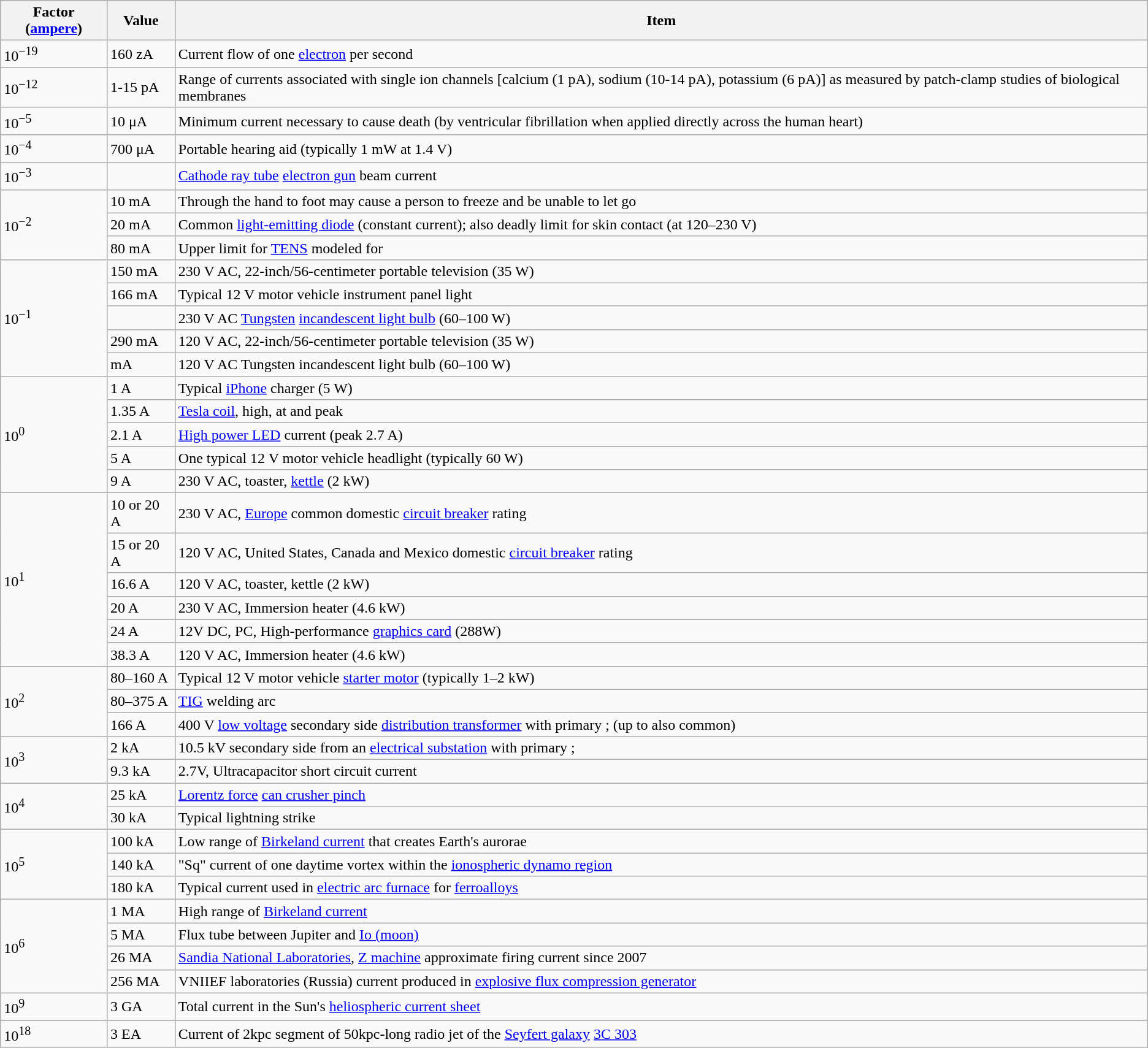<table class="wikitable">
<tr>
<th>Factor (<a href='#'>ampere</a>)</th>
<th>Value</th>
<th>Item</th>
</tr>
<tr>
<td>10<sup>−19</sup></td>
<td>160 zA</td>
<td>Current flow of one <a href='#'>electron</a> per second</td>
</tr>
<tr>
<td>10<sup>−12</sup></td>
<td>1-15 pA</td>
<td>Range of currents associated with single ion channels [calcium (1 pA), sodium (10-14 pA), potassium (6 pA)] as measured by patch-clamp studies of biological membranes</td>
</tr>
<tr>
<td>10<sup>−5</sup></td>
<td>10 μA</td>
<td>Minimum current necessary to cause death (by ventricular fibrillation when applied directly across the human heart)</td>
</tr>
<tr>
<td>10<sup>−4</sup></td>
<td>700 μA</td>
<td>Portable hearing aid (typically 1 mW at 1.4 V)</td>
</tr>
<tr>
<td>10<sup>−3</sup></td>
<td></td>
<td><a href='#'>Cathode ray tube</a> <a href='#'>electron gun</a> beam current</td>
</tr>
<tr>
<td rowspan=3>10<sup>−2</sup></td>
<td>10 mA</td>
<td>Through the hand to foot may cause a person to freeze and be unable to let go</td>
</tr>
<tr>
<td>20 mA</td>
<td>Common <a href='#'>light-emitting diode</a> (constant current); also deadly limit for skin contact (at 120–230 V)</td>
</tr>
<tr>
<td>80 mA</td>
<td>Upper limit for <a href='#'>TENS</a> modeled for </td>
</tr>
<tr>
<td rowspan=5>10<sup>−1</sup></td>
<td>150 mA</td>
<td>230 V AC, 22-inch/56-centimeter portable television (35 W)</td>
</tr>
<tr>
<td>166 mA</td>
<td>Typical 12 V motor vehicle instrument panel light</td>
</tr>
<tr>
<td></td>
<td>230 V AC <a href='#'>Tungsten</a> <a href='#'>incandescent light bulb</a> (60–100 W)</td>
</tr>
<tr>
<td>290 mA</td>
<td>120 V AC, 22-inch/56-centimeter portable television (35 W)</td>
</tr>
<tr>
<td>mA</td>
<td>120 V AC Tungsten incandescent light bulb (60–100 W)</td>
</tr>
<tr>
<td rowspan=5>10<sup>0</sup></td>
<td>1 A</td>
<td>Typical <a href='#'>iPhone</a> charger (5 W)</td>
</tr>
<tr>
<td>1.35 A</td>
<td><a href='#'>Tesla coil</a>,  high, at  and  peak</td>
</tr>
<tr>
<td>2.1 A</td>
<td><a href='#'>High power LED</a> current (peak 2.7 A)</td>
</tr>
<tr>
<td>5 A</td>
<td>One typical 12 V motor vehicle headlight (typically 60 W)</td>
</tr>
<tr>
<td>9 A</td>
<td>230 V AC, toaster, <a href='#'>kettle</a> (2 kW)</td>
</tr>
<tr>
<td rowspan=6>10<sup>1</sup></td>
<td>10 or 20 A</td>
<td>230 V AC, <a href='#'>Europe</a> common domestic <a href='#'>circuit breaker</a> rating</td>
</tr>
<tr>
<td>15 or 20 A</td>
<td>120 V AC, United States, Canada and Mexico domestic <a href='#'>circuit breaker</a> rating</td>
</tr>
<tr>
<td>16.6 A</td>
<td>120 V AC, toaster, kettle (2 kW)</td>
</tr>
<tr>
<td>20 A</td>
<td>230 V AC, Immersion heater (4.6 kW)</td>
</tr>
<tr>
<td>24 A</td>
<td>12V DC, PC, High-performance <a href='#'>graphics card</a> (288W)</td>
</tr>
<tr>
<td>38.3 A</td>
<td>120 V AC, Immersion heater (4.6 kW)</td>
</tr>
<tr>
<td rowspan=3>10<sup>2</sup></td>
<td>80–160 A</td>
<td>Typical 12 V motor vehicle <a href='#'>starter motor</a> (typically 1–2 kW)</td>
</tr>
<tr>
<td>80–375 A</td>
<td><a href='#'> TIG</a> welding arc</td>
</tr>
<tr>
<td>166 A</td>
<td>400 V <a href='#'>low voltage</a> secondary side <a href='#'>distribution transformer</a> with primary ;  (up to  also common)</td>
</tr>
<tr>
<td rowspan=2>10<sup>3</sup></td>
<td>2 kA</td>
<td>10.5 kV secondary side from an <a href='#'>electrical substation</a> with primary ; </td>
</tr>
<tr>
<td>9.3 kA</td>
<td>2.7V, Ultracapacitor short circuit current</td>
</tr>
<tr>
<td rowspan=2>10<sup>4</sup></td>
<td>25 kA</td>
<td><a href='#'>Lorentz force</a> <a href='#'>can crusher pinch</a></td>
</tr>
<tr>
<td>30 kA</td>
<td>Typical lightning strike</td>
</tr>
<tr>
<td rowspan=3>10<sup>5</sup></td>
<td>100 kA</td>
<td>Low range of <a href='#'>Birkeland current</a> that creates Earth's aurorae</td>
</tr>
<tr>
<td>140 kA</td>
<td>"Sq" current of one daytime vortex within the <a href='#'>ionospheric dynamo region</a></td>
</tr>
<tr>
<td>180 kA</td>
<td>Typical current used in <a href='#'>electric arc furnace</a> for <a href='#'>ferroalloys</a></td>
</tr>
<tr>
<td rowspan=4>10<sup>6</sup></td>
<td>1 MA</td>
<td>High range of <a href='#'>Birkeland current</a></td>
</tr>
<tr>
<td>5 MA</td>
<td>Flux tube between Jupiter and <a href='#'>Io (moon)</a></td>
</tr>
<tr>
<td>26 MA</td>
<td><a href='#'>Sandia National Laboratories</a>, <a href='#'>Z machine</a> approximate firing current since 2007</td>
</tr>
<tr>
<td>256 MA</td>
<td>VNIIEF laboratories (Russia) current produced in <a href='#'>explosive flux compression generator</a></td>
</tr>
<tr>
<td>10<sup>9</sup></td>
<td>3 GA</td>
<td>Total current in the Sun's <a href='#'>heliospheric current sheet</a></td>
</tr>
<tr>
<td>10<sup>18</sup></td>
<td>3 EA</td>
<td>Current of 2kpc segment of 50kpc-long radio jet of the <a href='#'>Seyfert galaxy</a> <a href='#'>3C 303</a></td>
</tr>
</table>
